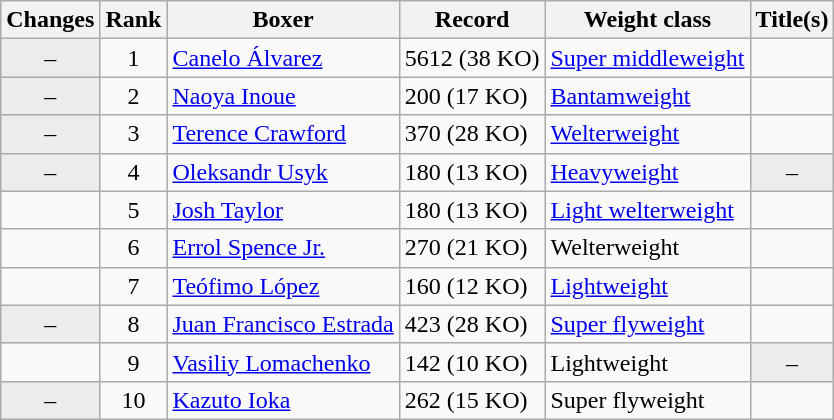<table class="wikitable ">
<tr>
<th>Changes</th>
<th>Rank</th>
<th>Boxer</th>
<th>Record</th>
<th>Weight class</th>
<th>Title(s)</th>
</tr>
<tr>
<td align=center bgcolor=#ECECEC>–</td>
<td align=center>1</td>
<td><a href='#'>Canelo Álvarez</a></td>
<td>5612 (38 KO)</td>
<td><a href='#'>Super middleweight</a></td>
<td></td>
</tr>
<tr>
<td align=center bgcolor=#ECECEC>–</td>
<td align=center>2</td>
<td><a href='#'>Naoya Inoue</a></td>
<td>200 (17 KO)</td>
<td><a href='#'>Bantamweight</a></td>
<td></td>
</tr>
<tr>
<td align=center bgcolor=#ECECEC>–</td>
<td align=center>3</td>
<td><a href='#'>Terence Crawford</a></td>
<td>370 (28 KO)</td>
<td><a href='#'>Welterweight</a></td>
<td></td>
</tr>
<tr>
<td align=center bgcolor=#ECECEC>–</td>
<td align=center>4</td>
<td><a href='#'>Oleksandr Usyk</a></td>
<td>180 (13 KO)</td>
<td><a href='#'>Heavyweight</a></td>
<td align=center bgcolor=#ECECEC data-sort-value="Z">–</td>
</tr>
<tr>
<td align=center></td>
<td align=center>5</td>
<td><a href='#'>Josh Taylor</a></td>
<td>180 (13 KO)</td>
<td><a href='#'>Light welterweight</a></td>
<td></td>
</tr>
<tr>
<td align=center></td>
<td align=center>6</td>
<td><a href='#'>Errol Spence Jr.</a></td>
<td>270 (21 KO)</td>
<td>Welterweight</td>
<td></td>
</tr>
<tr>
<td align=center></td>
<td align=center>7</td>
<td><a href='#'>Teófimo López</a></td>
<td>160 (12 KO)</td>
<td><a href='#'>Lightweight</a></td>
<td></td>
</tr>
<tr>
<td align=center bgcolor=#ECECEC>–</td>
<td align=center>8</td>
<td><a href='#'>Juan Francisco Estrada</a></td>
<td>423 (28 KO)</td>
<td><a href='#'>Super flyweight</a></td>
<td></td>
</tr>
<tr>
<td align=center></td>
<td align=center>9</td>
<td><a href='#'>Vasiliy Lomachenko</a></td>
<td>142 (10 KO)</td>
<td>Lightweight</td>
<td align=center bgcolor=#ECECEC data-sort-value="Z">–</td>
</tr>
<tr>
<td align=center bgcolor=#ECECEC>–</td>
<td align=center>10</td>
<td><a href='#'>Kazuto Ioka</a></td>
<td>262 (15 KO)</td>
<td>Super flyweight</td>
<td></td>
</tr>
</table>
